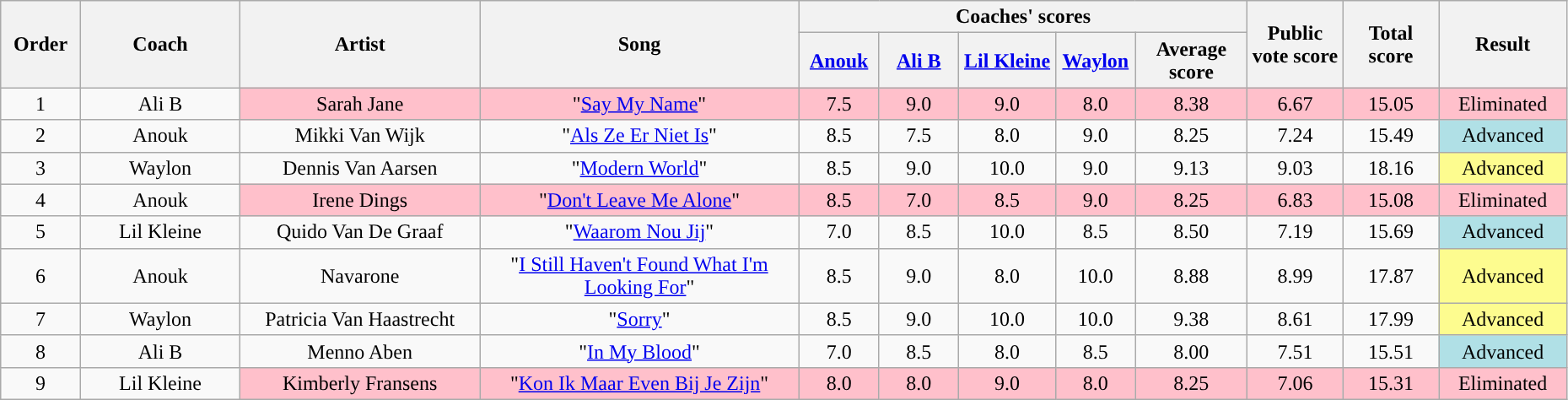<table class="wikitable" style="text-align:center; width:98%;">
<tr>
<th scope="col" rowspan="2" style="width:05%;">Order</th>
<th scope="col" rowspan="2" style="width:10%;">Coach</th>
<th scope="col" rowspan="2" style="width:15%;">Artist</th>
<th scope="col" rowspan="2" style="width:20%;">Song</th>
<th scope="col" colspan="5" style="width:20%;">Coaches' scores</th>
<th scope="col" rowspan="2" style="width:6%;">Public vote score</th>
<th scope="col" rowspan="2" style="width:6%;">Total score</th>
<th scope="col" rowspan="2" style="width:8%;">Result</th>
</tr>
<tr>
<th style="width:5%;"><a href='#'>Anouk</a></th>
<th style="width:5%;"><a href='#'>Ali B</a></th>
<th nowrap style="width:5%;"><a href='#'>Lil Kleine</a></th>
<th style="width:5%;"><a href='#'>Waylon</a></th>
<th style="width:7%;">Average score</th>
</tr>
<tr>
<td>1</td>
<td>Ali B</td>
<td style="background:pink;">Sarah Jane</td>
<td style="background:pink;">"<a href='#'>Say My Name</a>"</td>
<td style="background:pink;">7.5</td>
<td style="background:pink;">9.0</td>
<td style="background:pink;">9.0</td>
<td style="background:pink;">8.0</td>
<td style="background:pink;">8.38</td>
<td style="background:pink;">6.67</td>
<td style="background:pink;">15.05</td>
<td style="background:pink;">Eliminated</td>
</tr>
<tr>
<td>2</td>
<td>Anouk</td>
<td>Mikki Van Wijk</td>
<td>"<a href='#'>Als Ze Er Niet Is</a>"</td>
<td>8.5</td>
<td>7.5</td>
<td>8.0</td>
<td>9.0</td>
<td>8.25</td>
<td>7.24</td>
<td>15.49</td>
<td style="background:#B0E0E6">Advanced</td>
</tr>
<tr>
<td>3</td>
<td>Waylon</td>
<td>Dennis Van Aarsen</td>
<td>"<a href='#'>Modern World</a>"</td>
<td>8.5</td>
<td>9.0</td>
<td>10.0</td>
<td>9.0</td>
<td>9.13</td>
<td>9.03</td>
<td>18.16</td>
<td style="background:#fdfc8f;">Advanced</td>
</tr>
<tr>
<td>4</td>
<td>Anouk</td>
<td style="background:pink;">Irene Dings</td>
<td style="background:pink;">"<a href='#'>Don't Leave Me Alone</a>"</td>
<td style="background:pink;">8.5</td>
<td style="background:pink;">7.0</td>
<td style="background:pink;">8.5</td>
<td style="background:pink;">9.0</td>
<td style="background:pink;">8.25</td>
<td style="background:pink;">6.83</td>
<td style="background:pink;">15.08</td>
<td style="background:pink;">Eliminated</td>
</tr>
<tr>
<td>5</td>
<td>Lil Kleine</td>
<td>Quido Van De Graaf</td>
<td>"<a href='#'>Waarom Nou Jij</a>"</td>
<td>7.0</td>
<td>8.5</td>
<td>10.0</td>
<td>8.5</td>
<td>8.50</td>
<td>7.19</td>
<td>15.69</td>
<td style="background:#B0E0E6">Advanced</td>
</tr>
<tr>
<td>6</td>
<td>Anouk</td>
<td>Navarone</td>
<td>"<a href='#'>I Still Haven't Found What I'm Looking For</a>"</td>
<td>8.5</td>
<td>9.0</td>
<td>8.0</td>
<td>10.0</td>
<td>8.88</td>
<td>8.99</td>
<td>17.87</td>
<td style="background:#fdfc8f;">Advanced</td>
</tr>
<tr>
<td>7</td>
<td>Waylon</td>
<td>Patricia Van Haastrecht</td>
<td>"<a href='#'>Sorry</a>"</td>
<td>8.5</td>
<td>9.0</td>
<td>10.0</td>
<td>10.0</td>
<td>9.38</td>
<td>8.61</td>
<td>17.99</td>
<td style="background:#fdfc8f;">Advanced</td>
</tr>
<tr>
<td>8</td>
<td>Ali B</td>
<td>Menno Aben</td>
<td>"<a href='#'>In My Blood</a>"</td>
<td>7.0</td>
<td>8.5</td>
<td>8.0</td>
<td>8.5</td>
<td>8.00</td>
<td>7.51</td>
<td>15.51</td>
<td style="background:#B0E0E6">Advanced</td>
</tr>
<tr>
<td>9</td>
<td>Lil Kleine</td>
<td style="background:pink;">Kimberly Fransens</td>
<td style="background:pink;">"<a href='#'>Kon Ik Maar Even Bij Je Zijn</a>"</td>
<td style="background:pink;">8.0</td>
<td style="background:pink;">8.0</td>
<td style="background:pink;">9.0</td>
<td style="background:pink;">8.0</td>
<td style="background:pink;">8.25</td>
<td style="background:pink;">7.06</td>
<td style="background:pink;">15.31</td>
<td style="background:pink;">Eliminated</td>
</tr>
</table>
